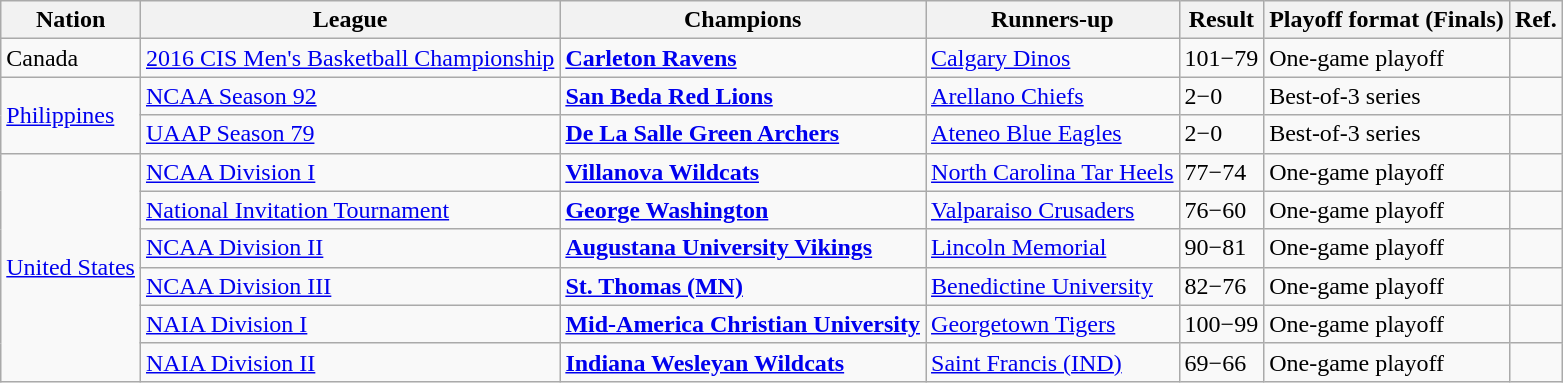<table class="wikitable">
<tr>
<th>Nation</th>
<th>League</th>
<th>Champions</th>
<th>Runners-up</th>
<th>Result</th>
<th>Playoff format (Finals)</th>
<th>Ref.</th>
</tr>
<tr>
<td> Canada</td>
<td><a href='#'>2016 CIS Men's Basketball Championship</a></td>
<td><strong><a href='#'>Carleton Ravens</a></strong></td>
<td><a href='#'>Calgary Dinos</a></td>
<td>101−79</td>
<td>One-game playoff</td>
<td></td>
</tr>
<tr>
<td rowspan="2"> <a href='#'>Philippines</a></td>
<td><a href='#'>NCAA Season 92</a></td>
<td><strong><a href='#'>San Beda Red Lions</a></strong></td>
<td><a href='#'>Arellano Chiefs</a></td>
<td>2−0</td>
<td>Best-of-3 series</td>
<td></td>
</tr>
<tr>
<td><a href='#'>UAAP Season 79</a></td>
<td><strong><a href='#'>De La Salle Green Archers</a></strong></td>
<td><a href='#'>Ateneo Blue Eagles</a></td>
<td>2−0</td>
<td>Best-of-3 series</td>
<td></td>
</tr>
<tr>
<td rowspan="6"> <a href='#'>United States</a></td>
<td><a href='#'>NCAA Division I</a></td>
<td><strong><a href='#'>Villanova Wildcats</a></strong></td>
<td><a href='#'>North Carolina Tar Heels</a></td>
<td>77−74</td>
<td>One-game playoff</td>
<td></td>
</tr>
<tr>
<td><a href='#'>National Invitation Tournament</a></td>
<td><a href='#'><strong>George Washington</strong></a></td>
<td><a href='#'>Valparaiso Crusaders</a></td>
<td>76−60</td>
<td>One-game playoff</td>
<td></td>
</tr>
<tr>
<td><a href='#'>NCAA Division II</a></td>
<td><strong><a href='#'>Augustana University Vikings</a></strong></td>
<td><a href='#'>Lincoln Memorial</a></td>
<td>90−81</td>
<td>One-game playoff</td>
<td></td>
</tr>
<tr>
<td><a href='#'>NCAA Division III</a></td>
<td><a href='#'><strong>St. Thomas (MN)</strong></a></td>
<td><a href='#'>Benedictine University</a></td>
<td>82−76</td>
<td>One-game playoff</td>
<td></td>
</tr>
<tr>
<td><a href='#'>NAIA Division I</a></td>
<td><strong><a href='#'>Mid-America Christian University</a></strong></td>
<td><a href='#'>Georgetown Tigers</a></td>
<td>100−99</td>
<td>One-game playoff</td>
<td></td>
</tr>
<tr>
<td><a href='#'>NAIA Division II</a></td>
<td><strong><a href='#'>Indiana Wesleyan Wildcats</a></strong></td>
<td><a href='#'>Saint Francis (IND)</a></td>
<td>69−66</td>
<td>One-game playoff</td>
<td></td>
</tr>
</table>
